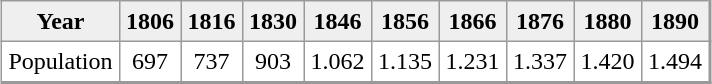<table align="center" rules="all" cellspacing="0" cellpadding="4" style="border: 1px solid #999; border-right: 2px solid #999; border-bottom:2px solid #999">
<tr style="background: #efefef">
<th>Year</th>
<th>1806</th>
<th>1816</th>
<th>1830</th>
<th>1846</th>
<th>1856</th>
<th>1866</th>
<th>1876</th>
<th>1880</th>
<th>1890</th>
</tr>
<tr>
<td>Population</td>
<td align="center">697</td>
<td align=center>737</td>
<td align=center>903</td>
<td align=center>1.062</td>
<td align=center>1.135</td>
<td align=center>1.231</td>
<td align=center>1.337</td>
<td align=center>1.420</td>
<td align=center>1.494</td>
</tr>
</table>
